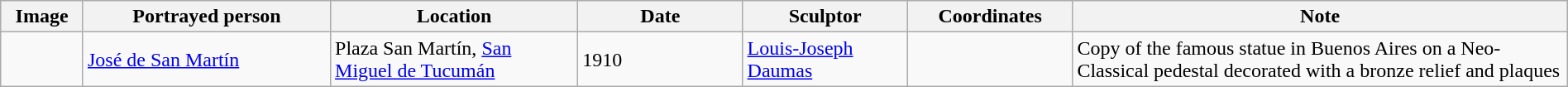<table class="wikitable sortable"  style="width:100%;">
<tr>
<th width="5%" align="left" class="unsortable">Image</th>
<th width="15%" align="left">Portrayed person</th>
<th width="15%" align="left">Location</th>
<th width="10%" align="left">Date</th>
<th width="10%" align="left">Sculptor</th>
<th width="10%" align="left">Coordinates</th>
<th width="30%" align="left">Note</th>
</tr>
<tr>
<td></td>
<td><a href='#'>José de San Martín</a></td>
<td>Plaza San Martín, <a href='#'>San Miguel de Tucumán</a></td>
<td>1910</td>
<td><a href='#'>Louis-Joseph Daumas</a></td>
<td></td>
<td>Copy of the famous statue in Buenos Aires on a Neo-Classical pedestal decorated with a bronze relief and plaques</td>
</tr>
</table>
